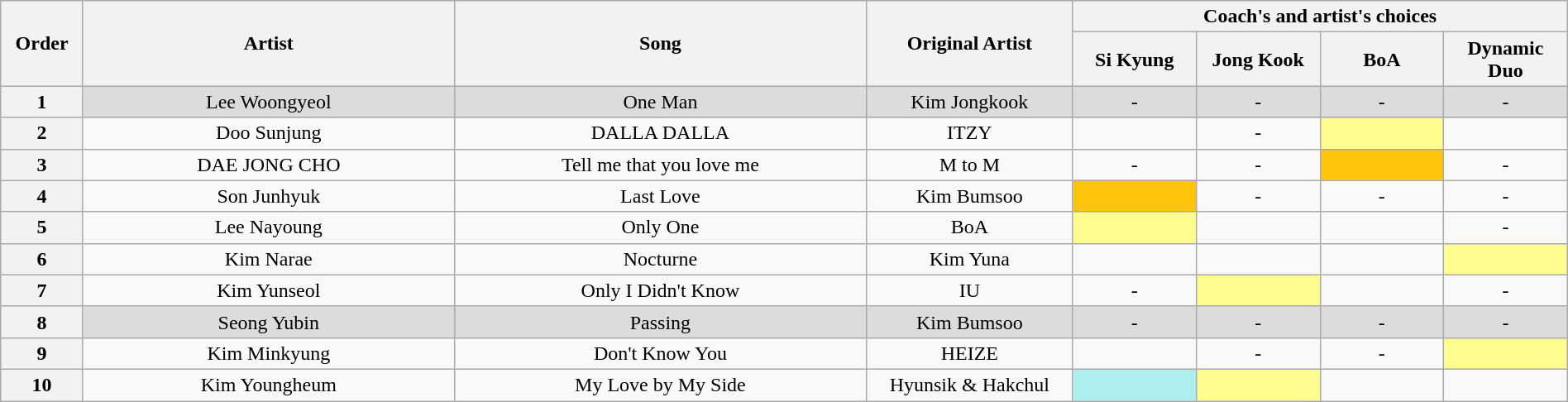<table class="wikitable" style="text-align:center; width:100%;">
<tr>
<th scope="col" rowspan="2" style="width:04%;">Order</th>
<th scope="col" rowspan="2" style="width:18%;">Artist</th>
<th scope="col" rowspan="2" style="width:20%;">Song</th>
<th scope="col" rowspan="2" style="width:10%;">Original Artist</th>
<th scope="col" colspan="4" style="width:24%;">Coach's and artist's choices</th>
</tr>
<tr>
<th style="width:06%;">Si Kyung</th>
<th stylw="width:06%;">Jong Kook</th>
<th style="width:06%;">BoA</th>
<th style="width:06%;">Dynamic Duo</th>
</tr>
<tr style="background:#DCDCDC;">
<th>1</th>
<td>Lee Woongyeol</td>
<td>One Man</td>
<td>Kim Jongkook</td>
<td>-</td>
<td>-</td>
<td>-</td>
<td>-</td>
</tr>
<tr>
<th>2</th>
<td>Doo Sunjung</td>
<td>DALLA DALLA</td>
<td>ITZY</td>
<td><strong></strong></td>
<td>-</td>
<td bgcolor=#fdfc8f><strong></strong></td>
<td><strong></strong></td>
</tr>
<tr>
<th>3</th>
<td>DAE JONG CHO</td>
<td>Tell me that you love me</td>
<td>M to M</td>
<td>-</td>
<td>-</td>
<td bgcolor=#ffc40c><strong></strong></td>
<td>-</td>
</tr>
<tr>
<th>4</th>
<td>Son Junhyuk</td>
<td>Last Love</td>
<td>Kim Bumsoo</td>
<td bgcolor=#ffc40c><strong></strong></td>
<td>-</td>
<td>-</td>
<td>-</td>
</tr>
<tr>
<th>5</th>
<td>Lee Nayoung</td>
<td>Only One</td>
<td>BoA</td>
<td bgcolor=#fdfc8f><strong></strong></td>
<td><strong></strong></td>
<td><strong></strong></td>
<td>-</td>
</tr>
<tr>
<th>6</th>
<td>Kim Narae</td>
<td>Nocturne</td>
<td>Kim Yuna</td>
<td><strong></strong></td>
<td><strong></strong></td>
<td><strong></strong></td>
<td bgcolor=#fdfc8f><strong></strong></td>
</tr>
<tr>
<th>7</th>
<td>Kim Yunseol</td>
<td>Only I Didn't Know</td>
<td>IU</td>
<td>-</td>
<td bgcolor=#fdfc8f><strong></strong></td>
<td><strong></strong></td>
<td>-</td>
</tr>
<tr style="background:#DCDCDC;">
<th>8</th>
<td>Seong Yubin</td>
<td>Passing</td>
<td>Kim Bumsoo</td>
<td>-</td>
<td>-</td>
<td>-</td>
<td>-</td>
</tr>
<tr>
<th>9</th>
<td>Kim Minkyung</td>
<td>Don't Know You</td>
<td>HEIZE</td>
<td><strong></strong></td>
<td>-</td>
<td>-</td>
<td bgcolor=#fdfc8f><strong></strong></td>
</tr>
<tr>
<th>10</th>
<td>Kim Youngheum</td>
<td>My Love by My Side</td>
<td>Hyunsik & Hakchul</td>
<td bgcolor=#afeeee><strong></strong></td>
<td bgcolor=#fdfc8f><strong></strong></td>
<td><strong></strong></td>
<td><strong></strong></td>
</tr>
</table>
